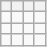<table class="wikitable">
<tr>
<th></th>
<th></th>
<th></th>
<th></th>
</tr>
<tr>
<td></td>
<td></td>
<td></td>
<td></td>
</tr>
<tr>
<td></td>
<td></td>
<td></td>
<td></td>
</tr>
<tr>
<td></td>
<td></td>
<td></td>
<td></td>
</tr>
</table>
